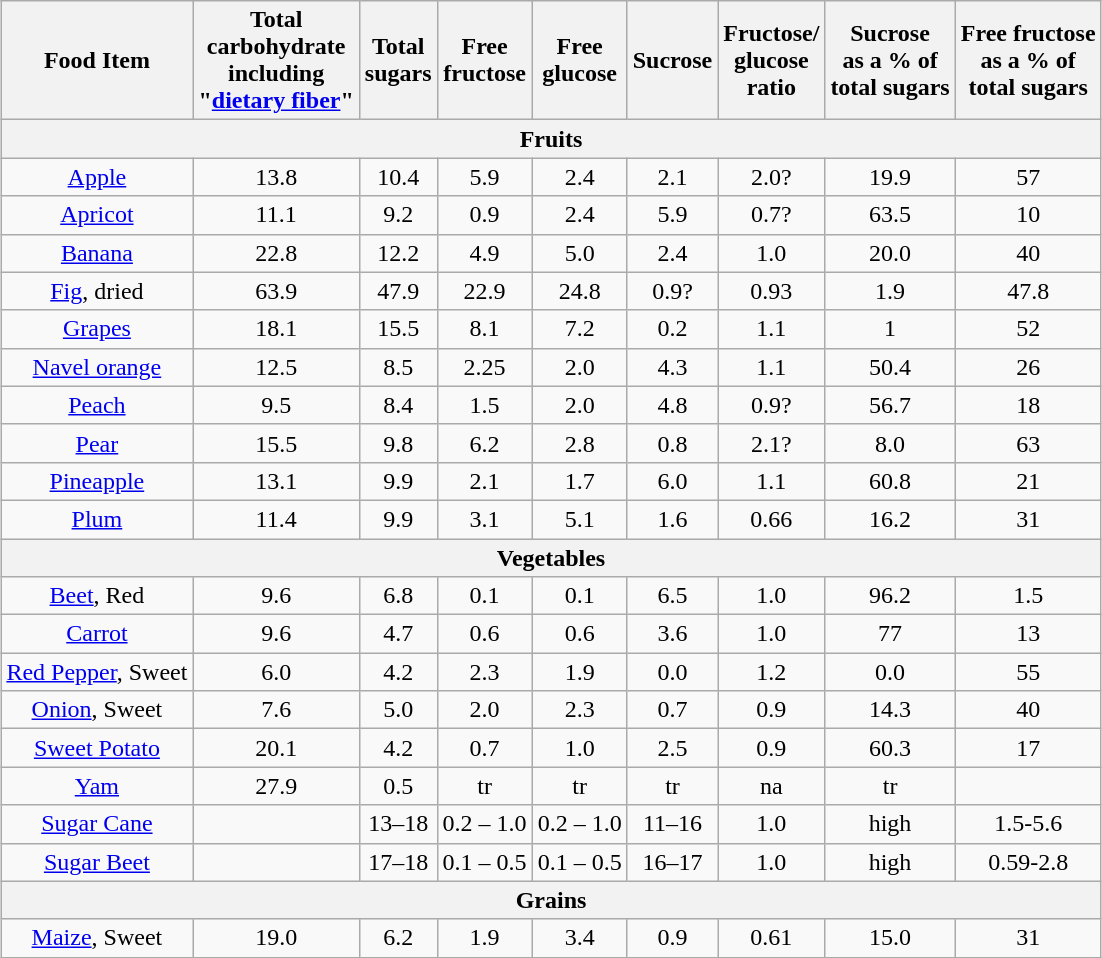<table class="wikitable" style="text-align:center; margin:auto">
<tr>
<th>Food Item</th>
<th>Total<br>carbohydrate<br>including<br>"<a href='#'>dietary fiber</a>"</th>
<th>Total<br>sugars</th>
<th>Free<br>fructose</th>
<th>Free<br>glucose</th>
<th>Sucrose</th>
<th>Fructose/<br>glucose<br>ratio</th>
<th>Sucrose<br>as a % of<br>total sugars</th>
<th>Free fructose<br>as a % of<br>total sugars</th>
</tr>
<tr>
<th colspan=9>Fruits</th>
</tr>
<tr>
<td><a href='#'>Apple</a></td>
<td>13.8</td>
<td>10.4</td>
<td>5.9</td>
<td>2.4</td>
<td>2.1</td>
<td>2.0?</td>
<td>19.9</td>
<td>57</td>
</tr>
<tr>
<td><a href='#'>Apricot</a></td>
<td>11.1</td>
<td>9.2</td>
<td>0.9</td>
<td>2.4</td>
<td>5.9</td>
<td>0.7?</td>
<td>63.5</td>
<td>10</td>
</tr>
<tr>
<td><a href='#'>Banana</a></td>
<td>22.8</td>
<td>12.2</td>
<td>4.9</td>
<td>5.0</td>
<td>2.4</td>
<td>1.0</td>
<td>20.0</td>
<td>40</td>
</tr>
<tr>
<td><a href='#'>Fig</a>, dried</td>
<td>63.9</td>
<td>47.9</td>
<td>22.9</td>
<td>24.8</td>
<td>0.9?</td>
<td>0.93</td>
<td>1.9</td>
<td>47.8</td>
</tr>
<tr>
<td><a href='#'>Grapes</a></td>
<td>18.1</td>
<td>15.5</td>
<td>8.1</td>
<td>7.2</td>
<td>0.2</td>
<td>1.1</td>
<td>1</td>
<td>52</td>
</tr>
<tr>
<td><a href='#'>Navel orange</a></td>
<td>12.5</td>
<td>8.5</td>
<td>2.25</td>
<td>2.0</td>
<td>4.3</td>
<td>1.1</td>
<td>50.4</td>
<td>26</td>
</tr>
<tr>
<td><a href='#'>Peach</a></td>
<td>9.5</td>
<td>8.4</td>
<td>1.5</td>
<td>2.0</td>
<td>4.8</td>
<td>0.9?</td>
<td>56.7</td>
<td>18</td>
</tr>
<tr>
<td><a href='#'>Pear</a></td>
<td>15.5</td>
<td>9.8</td>
<td>6.2</td>
<td>2.8</td>
<td>0.8</td>
<td>2.1?</td>
<td>8.0</td>
<td>63</td>
</tr>
<tr>
<td><a href='#'>Pineapple</a></td>
<td>13.1</td>
<td>9.9</td>
<td>2.1</td>
<td>1.7</td>
<td>6.0</td>
<td>1.1</td>
<td>60.8</td>
<td>21</td>
</tr>
<tr>
<td><a href='#'>Plum</a></td>
<td>11.4</td>
<td>9.9</td>
<td>3.1</td>
<td>5.1</td>
<td>1.6</td>
<td>0.66</td>
<td>16.2</td>
<td>31</td>
</tr>
<tr>
<th colspan=9>Vegetables</th>
</tr>
<tr>
<td><a href='#'>Beet</a>, Red</td>
<td>9.6</td>
<td>6.8</td>
<td>0.1</td>
<td>0.1</td>
<td>6.5</td>
<td>1.0</td>
<td>96.2</td>
<td>1.5</td>
</tr>
<tr>
<td><a href='#'>Carrot</a></td>
<td>9.6</td>
<td>4.7</td>
<td>0.6</td>
<td>0.6</td>
<td>3.6</td>
<td>1.0</td>
<td>77</td>
<td>13</td>
</tr>
<tr>
<td><a href='#'>Red Pepper</a>, Sweet</td>
<td>6.0</td>
<td>4.2</td>
<td>2.3</td>
<td>1.9</td>
<td>0.0</td>
<td>1.2</td>
<td>0.0</td>
<td>55</td>
</tr>
<tr>
<td><a href='#'>Onion</a>, Sweet</td>
<td>7.6</td>
<td>5.0</td>
<td>2.0</td>
<td>2.3</td>
<td>0.7</td>
<td>0.9</td>
<td>14.3</td>
<td>40</td>
</tr>
<tr>
<td><a href='#'>Sweet Potato</a></td>
<td>20.1</td>
<td>4.2</td>
<td>0.7</td>
<td>1.0</td>
<td>2.5</td>
<td>0.9</td>
<td>60.3</td>
<td>17</td>
</tr>
<tr>
<td><a href='#'>Yam</a></td>
<td>27.9</td>
<td>0.5</td>
<td>tr</td>
<td>tr</td>
<td>tr</td>
<td>na</td>
<td>tr</td>
<td></td>
</tr>
<tr>
<td><a href='#'>Sugar Cane</a></td>
<td></td>
<td>13–18</td>
<td>0.2 – 1.0</td>
<td>0.2 – 1.0</td>
<td>11–16</td>
<td>1.0</td>
<td>high</td>
<td>1.5-5.6</td>
</tr>
<tr>
<td><a href='#'>Sugar Beet</a></td>
<td></td>
<td>17–18</td>
<td>0.1 – 0.5</td>
<td>0.1 – 0.5</td>
<td>16–17</td>
<td>1.0</td>
<td>high</td>
<td>0.59-2.8</td>
</tr>
<tr>
<th colspan=9>Grains</th>
</tr>
<tr>
<td><a href='#'>Maize</a>, Sweet</td>
<td>19.0</td>
<td>6.2</td>
<td>1.9</td>
<td>3.4</td>
<td>0.9</td>
<td>0.61</td>
<td>15.0</td>
<td>31</td>
</tr>
</table>
